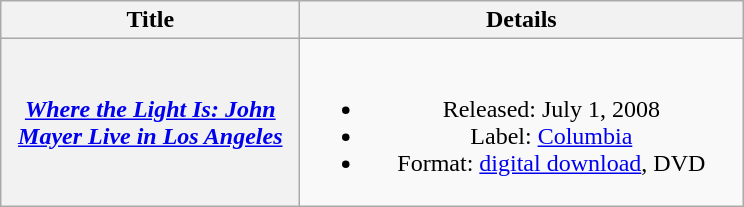<table class="wikitable plainrowheaders" style="text-align:center;">
<tr>
<th scope="col" style="width:12em;">Title</th>
<th scope="col" style="width:18em;">Details</th>
</tr>
<tr>
<th scope="row"><em><a href='#'>Where the Light Is: John Mayer Live in Los Angeles</a></em></th>
<td><br><ul><li>Released: July 1, 2008</li><li>Label: <a href='#'>Columbia</a></li><li>Format: <a href='#'>digital download</a>, DVD</li></ul></td>
</tr>
</table>
